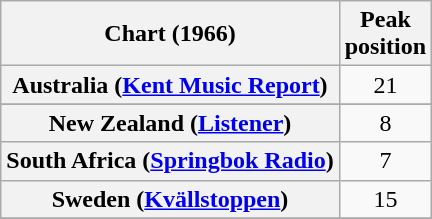<table class="wikitable sortable plainrowheaders" style="text-align:center">
<tr>
<th>Chart (1966)</th>
<th>Peak<br>position</th>
</tr>
<tr>
<th scope="row">Australia (<a href='#'>Kent Music Report</a>)</th>
<td>21</td>
</tr>
<tr>
</tr>
<tr>
</tr>
<tr>
<th scope="row">New Zealand (<a href='#'>Listener</a>)</th>
<td>8</td>
</tr>
<tr>
<th scope="row">South Africa (<a href='#'>Springbok Radio</a>)</th>
<td>7</td>
</tr>
<tr>
<th scope="row">Sweden (<a href='#'>Kvällstoppen</a>)</th>
<td>15</td>
</tr>
<tr>
</tr>
</table>
